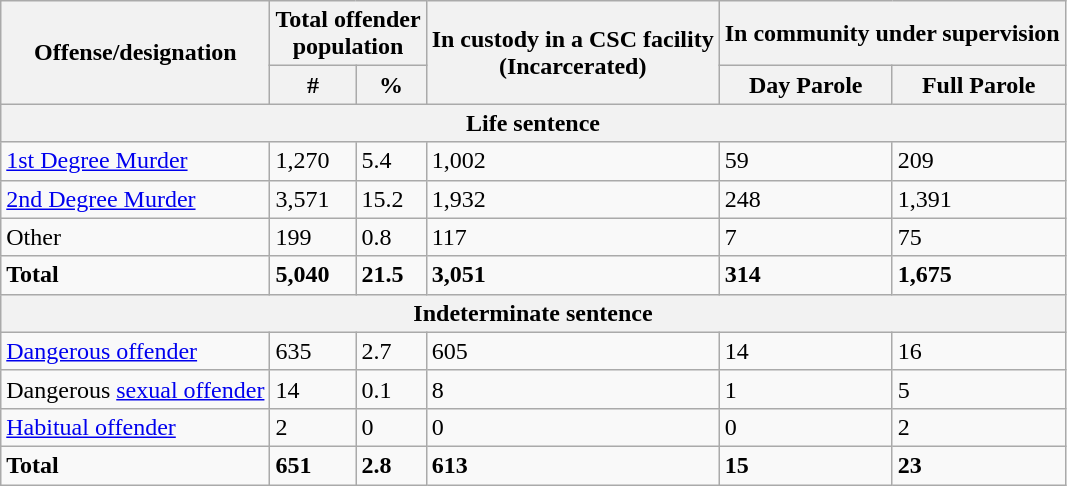<table class="wikitable">
<tr>
<th rowspan="2">Offense/designation</th>
<th colspan="2">Total offender<br>population</th>
<th rowspan="2">In custody in a CSC facility<br>(Incarcerated)</th>
<th colspan="2">In community under supervision</th>
</tr>
<tr>
<th>#</th>
<th>%</th>
<th>Day Parole</th>
<th>Full Parole</th>
</tr>
<tr>
<th colspan="6">Life sentence</th>
</tr>
<tr>
<td><a href='#'>1st Degree Murder</a></td>
<td>1,270</td>
<td>5.4</td>
<td>1,002</td>
<td>59</td>
<td>209</td>
</tr>
<tr>
<td><a href='#'>2nd Degree Murder</a></td>
<td>3,571</td>
<td>15.2</td>
<td>1,932</td>
<td>248</td>
<td>1,391</td>
</tr>
<tr>
<td>Other</td>
<td>199</td>
<td>0.8</td>
<td>117</td>
<td>7</td>
<td>75</td>
</tr>
<tr>
<td><strong>Total</strong></td>
<td><strong>5,040</strong></td>
<td><strong>21.5</strong></td>
<td><strong>3,051</strong></td>
<td><strong>314</strong></td>
<td><strong>1,675</strong></td>
</tr>
<tr>
<th colspan="6">Indeterminate sentence</th>
</tr>
<tr>
<td><a href='#'>Dangerous offender</a></td>
<td>635</td>
<td>2.7</td>
<td>605</td>
<td>14</td>
<td>16</td>
</tr>
<tr>
<td>Dangerous <a href='#'>sexual offender</a></td>
<td>14</td>
<td>0.1</td>
<td>8</td>
<td>1</td>
<td>5</td>
</tr>
<tr>
<td><a href='#'>Habitual offender</a></td>
<td>2</td>
<td>0</td>
<td>0</td>
<td>0</td>
<td>2</td>
</tr>
<tr>
<td><strong>Total</strong></td>
<td><strong>651</strong></td>
<td><strong>2.8</strong></td>
<td><strong>613</strong></td>
<td><strong>15</strong></td>
<td><strong>23</strong></td>
</tr>
</table>
